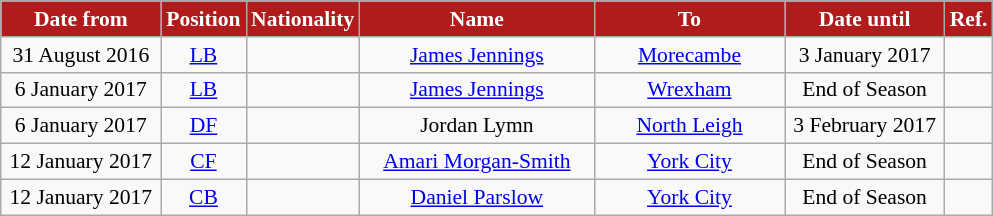<table class="wikitable"  style="text-align:center; font-size:90%; ">
<tr>
<th style="background:#B11B1B; color:#FFFFFF; width:100px;">Date from</th>
<th style="background:#B11B1B; color:#FFFFFF; width:50px;">Position</th>
<th style="background:#B11B1B; color:#FFFFFF; width:50px;">Nationality</th>
<th style="background:#B11B1B; color:#FFFFFF; width:150px;">Name</th>
<th style="background:#B11B1B; color:#FFFFFF; width:120px;">To</th>
<th style="background:#B11B1B; color:#FFFFFF; width:100px;">Date until</th>
<th style="background:#B11B1B; color:#FFFFFF; width:25px;">Ref.</th>
</tr>
<tr>
<td>31 August 2016</td>
<td><a href='#'>LB</a></td>
<td></td>
<td><a href='#'>James Jennings</a></td>
<td><a href='#'>Morecambe</a></td>
<td>3 January 2017</td>
<td></td>
</tr>
<tr>
<td>6 January 2017</td>
<td><a href='#'>LB</a></td>
<td></td>
<td><a href='#'>James Jennings</a></td>
<td><a href='#'>Wrexham</a></td>
<td>End of Season</td>
<td></td>
</tr>
<tr>
<td>6 January 2017</td>
<td><a href='#'>DF</a></td>
<td></td>
<td>Jordan Lymn</td>
<td><a href='#'>North Leigh</a></td>
<td>3 February 2017</td>
<td></td>
</tr>
<tr>
<td>12 January 2017</td>
<td><a href='#'>CF</a></td>
<td></td>
<td><a href='#'>Amari Morgan-Smith</a></td>
<td><a href='#'>York City</a></td>
<td>End of Season</td>
<td></td>
</tr>
<tr>
<td>12 January 2017</td>
<td><a href='#'>CB</a></td>
<td></td>
<td><a href='#'>Daniel Parslow</a></td>
<td><a href='#'>York City</a></td>
<td>End of Season</td>
<td></td>
</tr>
</table>
